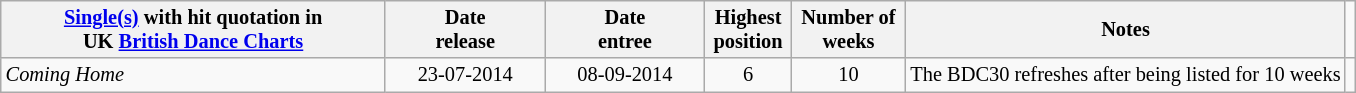<table class="wikitable sortable" style="margin:0.5em 1em 0.5em 0; font-size: 85%; text-align:center;">
<tr>
<th width=250><a href='#'>Single(s)</a> with hit quotation in<br> UK <a href='#'>British Dance Charts</a></th>
<th width="100">Date <br>release</th>
<th width="100">Date <br>entree</th>
<th> Highest <br>position</th>
<th> Number of <br>weeks</th>
<th> Notes </th>
</tr>
<tr>
<td align="left"><em>Coming Home</em></td>
<td>23-07-2014</td>
<td>08-09-2014</td>
<td>6</td>
<td>10</td>
<td>The BDC30 refreshes after being listed for 10 weeks</td>
<td></td>
</tr>
</table>
